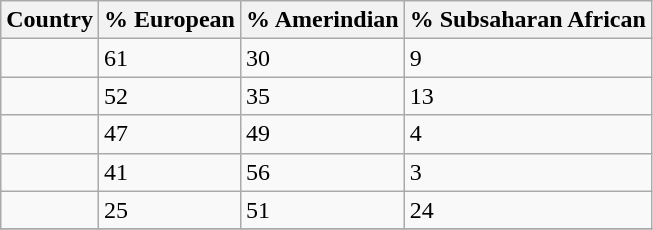<table class="wikitable">
<tr>
<th>Country</th>
<th>% European</th>
<th>% Amerindian</th>
<th>% Subsaharan African</th>
</tr>
<tr>
<td></td>
<td>61</td>
<td>30</td>
<td>9</td>
</tr>
<tr>
<td></td>
<td>52</td>
<td>35</td>
<td>13</td>
</tr>
<tr>
<td></td>
<td>47</td>
<td>49</td>
<td>4</td>
</tr>
<tr>
<td></td>
<td>41</td>
<td>56</td>
<td>3</td>
</tr>
<tr>
<td></td>
<td>25</td>
<td>51</td>
<td>24</td>
</tr>
<tr>
</tr>
</table>
